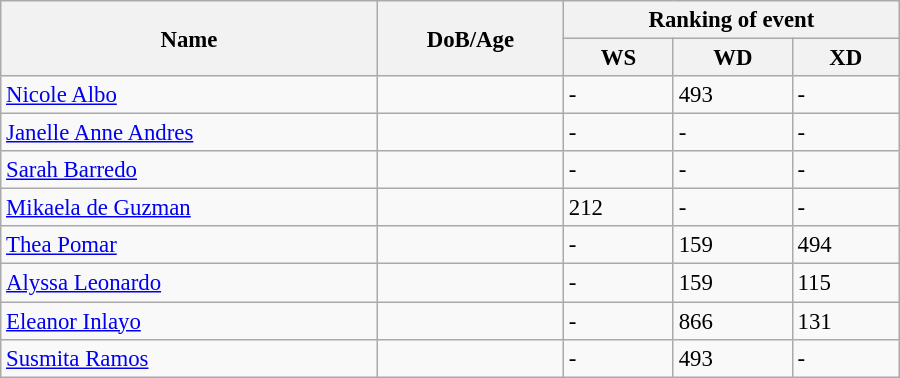<table class="wikitable" style="width:600px; font-size:95%;">
<tr>
<th rowspan="2" align="left">Name</th>
<th rowspan="2" align="left">DoB/Age</th>
<th colspan="3" align="center">Ranking of event</th>
</tr>
<tr>
<th align="center">WS</th>
<th>WD</th>
<th align="center">XD</th>
</tr>
<tr>
<td><a href='#'>Nicole Albo</a></td>
<td></td>
<td>-</td>
<td>493</td>
<td>-</td>
</tr>
<tr>
<td><a href='#'>Janelle Anne Andres</a></td>
<td></td>
<td>-</td>
<td>-</td>
<td>-</td>
</tr>
<tr>
<td><a href='#'>Sarah Barredo</a></td>
<td></td>
<td>-</td>
<td>-</td>
<td>-</td>
</tr>
<tr>
<td><a href='#'>Mikaela de Guzman</a></td>
<td></td>
<td>212</td>
<td>-</td>
<td>-</td>
</tr>
<tr>
<td><a href='#'>Thea Pomar</a></td>
<td></td>
<td>-</td>
<td>159</td>
<td>494</td>
</tr>
<tr>
<td><a href='#'>Alyssa Leonardo</a></td>
<td></td>
<td>-</td>
<td>159</td>
<td>115</td>
</tr>
<tr>
<td><a href='#'>Eleanor Inlayo</a></td>
<td></td>
<td>-</td>
<td>866</td>
<td>131</td>
</tr>
<tr>
<td><a href='#'>Susmita Ramos</a></td>
<td></td>
<td>-</td>
<td>493</td>
<td>-</td>
</tr>
</table>
